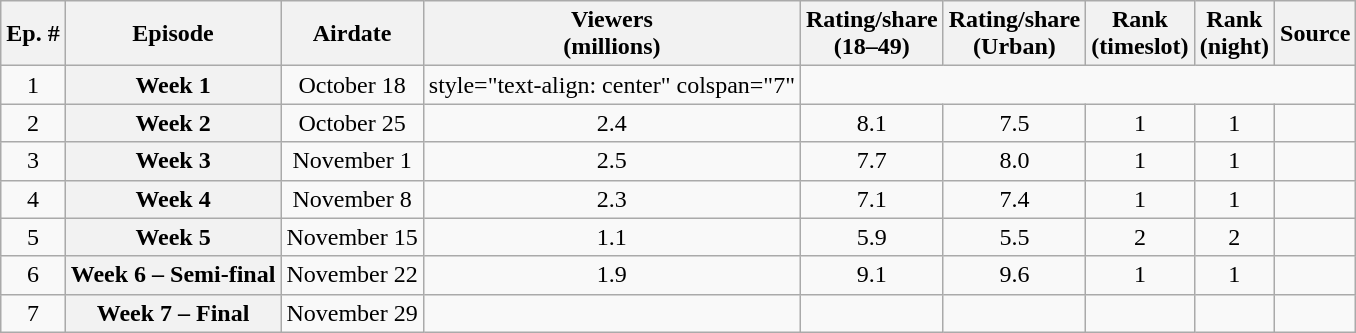<table class="wikitable plainrowheaders" style="text-align:center">
<tr>
<th scope="col">Ep. #</th>
<th>Episode</th>
<th>Airdate</th>
<th>Viewers<br>(millions)</th>
<th>Rating/share<br>(18–49)</th>
<th>Rating/share<br>(Urban)</th>
<th>Rank<br>(timeslot)</th>
<th>Rank<br>(night)</th>
<th>Source</th>
</tr>
<tr>
<td>1</td>
<th>Week 1</th>
<td>October 18</td>
<td>style="text-align: center" colspan="7" </td>
</tr>
<tr>
<td>2</td>
<th>Week 2</th>
<td>October 25</td>
<td>2.4</td>
<td>8.1</td>
<td>7.5</td>
<td>1</td>
<td>1</td>
<td></td>
</tr>
<tr>
<td>3</td>
<th>Week 3</th>
<td>November 1</td>
<td>2.5</td>
<td>7.7</td>
<td>8.0</td>
<td>1</td>
<td>1</td>
<td></td>
</tr>
<tr>
<td>4</td>
<th>Week 4</th>
<td>November 8</td>
<td>2.3</td>
<td>7.1</td>
<td>7.4</td>
<td>1</td>
<td>1</td>
<td></td>
</tr>
<tr>
<td>5</td>
<th>Week 5</th>
<td>November 15</td>
<td>1.1</td>
<td>5.9</td>
<td>5.5</td>
<td>2</td>
<td>2</td>
<td></td>
</tr>
<tr>
<td>6</td>
<th>Week 6 – Semi-final</th>
<td>November 22</td>
<td>1.9</td>
<td>9.1</td>
<td>9.6</td>
<td>1</td>
<td>1</td>
<td></td>
</tr>
<tr>
<td>7</td>
<th>Week 7 – Final</th>
<td>November 29</td>
<td></td>
<td></td>
<td></td>
<td></td>
<td></td>
<td></td>
</tr>
</table>
